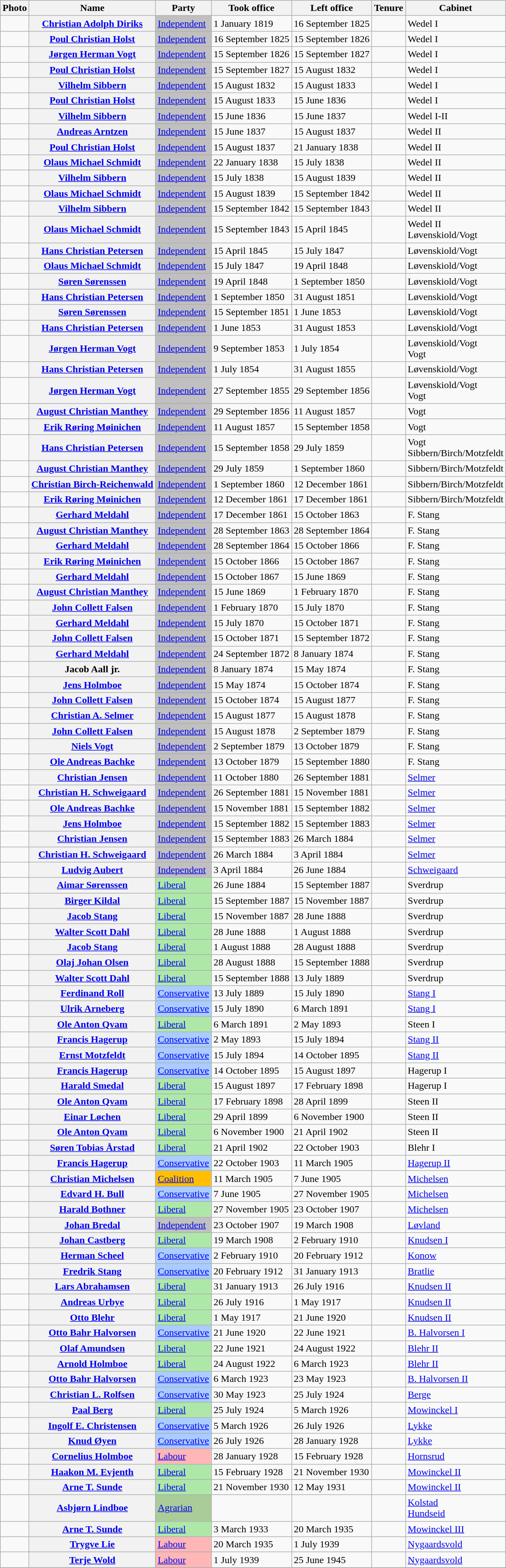<table class="wikitable plainrowheaders sortable">
<tr>
<th scope=col class=unsortable>Photo</th>
<th scope=col>Name</th>
<th scope=col>Party</th>
<th scope=col>Took office</th>
<th scope=col>Left office</th>
<th scope=col>Tenure</th>
<th scope=col>Cabinet</th>
</tr>
<tr>
<td align=center></td>
<th scope=row><a href='#'>Christian Adolph Diriks</a></th>
<td style="background:#C0C0C0"><a href='#'>Independent</a></td>
<td>1 January 1819</td>
<td>16 September 1825</td>
<td></td>
<td>Wedel I</td>
</tr>
<tr>
<td align=center></td>
<th scope=row><a href='#'>Poul Christian Holst</a></th>
<td style="background:#C0C0C0"><a href='#'>Independent</a></td>
<td>16 September 1825</td>
<td>15 September 1826</td>
<td></td>
<td>Wedel I</td>
</tr>
<tr>
<td align=center></td>
<th scope=row><a href='#'>Jørgen Herman Vogt</a></th>
<td style="background:#C0C0C0"><a href='#'>Independent</a></td>
<td>15 September 1826</td>
<td>15 September 1827</td>
<td></td>
<td>Wedel I</td>
</tr>
<tr>
<td align=center></td>
<th scope=row><a href='#'>Poul Christian Holst</a></th>
<td style="background:#C0C0C0"><a href='#'>Independent</a></td>
<td>15 September 1827</td>
<td>15 August 1832</td>
<td></td>
<td>Wedel I</td>
</tr>
<tr>
<td align=center></td>
<th scope=row><a href='#'>Vilhelm Sibbern</a></th>
<td style="background:#C0C0C0"><a href='#'>Independent</a></td>
<td>15 August 1832</td>
<td>15 August 1833</td>
<td></td>
<td>Wedel I</td>
</tr>
<tr>
<td align=center></td>
<th scope=row><a href='#'>Poul Christian Holst</a></th>
<td style="background:#C0C0C0"><a href='#'>Independent</a></td>
<td>15 August 1833</td>
<td>15 June 1836</td>
<td></td>
<td>Wedel I</td>
</tr>
<tr>
<td align=center></td>
<th scope=row><a href='#'>Vilhelm Sibbern</a></th>
<td style="background:#C0C0C0"><a href='#'>Independent</a></td>
<td>15 June 1836</td>
<td>15 June 1837</td>
<td></td>
<td>Wedel I-II</td>
</tr>
<tr>
<td align=center></td>
<th scope=row><a href='#'>Andreas Arntzen</a></th>
<td style="background:#C0C0C0"><a href='#'>Independent</a></td>
<td>15 June 1837</td>
<td>15 August 1837</td>
<td></td>
<td>Wedel II</td>
</tr>
<tr>
<td align=center></td>
<th scope=row><a href='#'>Poul Christian Holst</a></th>
<td style="background:#C0C0C0"><a href='#'>Independent</a></td>
<td>15 August 1837</td>
<td>21 January 1838</td>
<td></td>
<td>Wedel II</td>
</tr>
<tr>
<td align=center></td>
<th scope=row><a href='#'>Olaus Michael Schmidt</a></th>
<td style="background:#C0C0C0"><a href='#'>Independent</a></td>
<td>22 January 1838</td>
<td>15 July 1838</td>
<td></td>
<td>Wedel II</td>
</tr>
<tr>
<td align=center></td>
<th scope=row><a href='#'>Vilhelm Sibbern</a></th>
<td style="background:#C0C0C0"><a href='#'>Independent</a></td>
<td>15 July 1838</td>
<td>15 August 1839</td>
<td></td>
<td>Wedel II</td>
</tr>
<tr>
<td align=center></td>
<th scope=row><a href='#'>Olaus Michael Schmidt</a></th>
<td style="background:#C0C0C0"><a href='#'>Independent</a></td>
<td>15 August 1839</td>
<td>15 September 1842</td>
<td></td>
<td>Wedel II</td>
</tr>
<tr>
<td align=center></td>
<th scope=row><a href='#'>Vilhelm Sibbern</a></th>
<td style="background:#C0C0C0"><a href='#'>Independent</a></td>
<td>15 September 1842</td>
<td>15 September 1843</td>
<td></td>
<td>Wedel II</td>
</tr>
<tr>
<td align=center></td>
<th scope=row><a href='#'>Olaus Michael Schmidt</a></th>
<td style="background:#C0C0C0"><a href='#'>Independent</a></td>
<td>15 September 1843</td>
<td>15 April 1845</td>
<td></td>
<td>Wedel II <br> Løvenskiold/Vogt</td>
</tr>
<tr>
<td align=center></td>
<th scope=row><a href='#'>Hans Christian Petersen</a></th>
<td style="background:#C0C0C0"><a href='#'>Independent</a></td>
<td>15 April 1845</td>
<td>15 July 1847</td>
<td></td>
<td>Løvenskiold/Vogt</td>
</tr>
<tr>
<td align=center></td>
<th scope=row><a href='#'>Olaus Michael Schmidt</a></th>
<td style="background:#C0C0C0"><a href='#'>Independent</a></td>
<td>15 July 1847</td>
<td>19 April 1848</td>
<td></td>
<td>Løvenskiold/Vogt</td>
</tr>
<tr>
<td align=center></td>
<th scope=row><a href='#'>Søren Sørenssen</a></th>
<td style="background:#C0C0C0"><a href='#'>Independent</a></td>
<td>19 April 1848</td>
<td>1 September 1850</td>
<td></td>
<td>Løvenskiold/Vogt</td>
</tr>
<tr>
<td align=center></td>
<th scope=row><a href='#'>Hans Christian Petersen</a></th>
<td style="background:#C0C0C0"><a href='#'>Independent</a></td>
<td>1 September 1850</td>
<td>31 August 1851</td>
<td></td>
<td>Løvenskiold/Vogt</td>
</tr>
<tr>
<td align=center></td>
<th scope=row><a href='#'>Søren Sørenssen</a></th>
<td style="background:#C0C0C0"><a href='#'>Independent</a></td>
<td>15 September 1851</td>
<td>1 June 1853</td>
<td></td>
<td>Løvenskiold/Vogt</td>
</tr>
<tr>
<td align=center></td>
<th scope=row><a href='#'>Hans Christian Petersen</a></th>
<td style="background:#C0C0C0"><a href='#'>Independent</a></td>
<td>1 June 1853</td>
<td>31 August 1853</td>
<td></td>
<td>Løvenskiold/Vogt</td>
</tr>
<tr>
<td align=center></td>
<th scope=row><a href='#'>Jørgen Herman Vogt</a></th>
<td style="background:#C0C0C0"><a href='#'>Independent</a></td>
<td>9 September 1853</td>
<td>1 July 1854</td>
<td></td>
<td>Løvenskiold/Vogt <br> Vogt</td>
</tr>
<tr>
<td align=center></td>
<th scope=row><a href='#'>Hans Christian Petersen</a></th>
<td style="background:#C0C0C0"><a href='#'>Independent</a></td>
<td>1 July 1854</td>
<td>31 August 1855</td>
<td></td>
<td>Løvenskiold/Vogt</td>
</tr>
<tr>
<td align=center></td>
<th scope=row><a href='#'>Jørgen Herman Vogt</a></th>
<td style="background:#C0C0C0"><a href='#'>Independent</a></td>
<td>27 September 1855</td>
<td>29 September 1856</td>
<td></td>
<td>Løvenskiold/Vogt <br> Vogt</td>
</tr>
<tr>
<td align=center></td>
<th scope=row><a href='#'>August Christian Manthey</a></th>
<td style="background:#C0C0C0"><a href='#'>Independent</a></td>
<td>29 September 1856</td>
<td>11 August 1857</td>
<td></td>
<td>Vogt</td>
</tr>
<tr>
<td align=center></td>
<th scope=row><a href='#'>Erik Røring Møinichen</a></th>
<td style="background:#C0C0C0"><a href='#'>Independent</a></td>
<td>11 August 1857</td>
<td>15 September 1858</td>
<td></td>
<td>Vogt</td>
</tr>
<tr>
<td align=center></td>
<th scope=row><a href='#'>Hans Christian Petersen</a></th>
<td style="background:#C0C0C0"><a href='#'>Independent</a></td>
<td>15 September 1858</td>
<td>29 July  1859</td>
<td></td>
<td>Vogt <br> Sibbern/Birch/Motzfeldt</td>
</tr>
<tr>
<td align=center></td>
<th scope=row><a href='#'>August Christian Manthey</a></th>
<td style="background:#C0C0C0"><a href='#'>Independent</a></td>
<td>29 July 1859</td>
<td>1 September 1860</td>
<td></td>
<td>Sibbern/Birch/Motzfeldt</td>
</tr>
<tr>
<td align=center></td>
<th scope=row><a href='#'>Christian Birch-Reichenwald</a></th>
<td style="background:#C0C0C0"><a href='#'>Independent</a></td>
<td>1 September 1860</td>
<td>12 December 1861</td>
<td></td>
<td>Sibbern/Birch/Motzfeldt</td>
</tr>
<tr>
<td align=center></td>
<th scope=row><a href='#'>Erik Røring Møinichen</a></th>
<td style="background:#C0C0C0"><a href='#'>Independent</a></td>
<td>12 December 1861</td>
<td>17 December 1861</td>
<td></td>
<td>Sibbern/Birch/Motzfeldt</td>
</tr>
<tr>
<td align=center></td>
<th scope=row><a href='#'>Gerhard Meldahl</a></th>
<td style="background:#C0C0C0"><a href='#'>Independent</a></td>
<td>17 December 1861</td>
<td>15 October 1863</td>
<td></td>
<td>F. Stang</td>
</tr>
<tr>
<td align=center></td>
<th scope=row><a href='#'>August Christian Manthey</a></th>
<td style="background:#C0C0C0"><a href='#'>Independent</a></td>
<td>28 September 1863</td>
<td>28 September 1864</td>
<td></td>
<td>F. Stang</td>
</tr>
<tr>
<td align=center></td>
<th scope=row><a href='#'>Gerhard Meldahl</a></th>
<td style="background:#C0C0C0"><a href='#'>Independent</a></td>
<td>28 September 1864</td>
<td>15 October 1866</td>
<td></td>
<td>F. Stang</td>
</tr>
<tr>
<td align=center></td>
<th scope=row><a href='#'>Erik Røring Møinichen</a></th>
<td style="background:#C0C0C0"><a href='#'>Independent</a></td>
<td>15 October 1866</td>
<td>15 October 1867</td>
<td></td>
<td>F. Stang</td>
</tr>
<tr>
<td align=center></td>
<th scope=row><a href='#'>Gerhard Meldahl</a></th>
<td style="background:#C0C0C0"><a href='#'>Independent</a></td>
<td>15 October 1867</td>
<td>15 June 1869</td>
<td></td>
<td>F. Stang</td>
</tr>
<tr>
<td align=center></td>
<th scope=row><a href='#'>August Christian Manthey</a></th>
<td style="background:#C0C0C0"><a href='#'>Independent</a></td>
<td>15 June 1869</td>
<td>1 February 1870</td>
<td></td>
<td>F. Stang</td>
</tr>
<tr>
<td align=center></td>
<th scope=row><a href='#'>John Collett Falsen</a></th>
<td style="background:#C0C0C0"><a href='#'>Independent</a></td>
<td>1 February 1870</td>
<td>15 July 1870</td>
<td></td>
<td>F. Stang</td>
</tr>
<tr>
<td align=center></td>
<th scope=row><a href='#'>Gerhard Meldahl</a></th>
<td style="background:#C0C0C0"><a href='#'>Independent</a></td>
<td>15 July 1870</td>
<td>15 October 1871</td>
<td></td>
<td>F. Stang</td>
</tr>
<tr>
<td align=center></td>
<th scope=row><a href='#'>John Collett Falsen</a></th>
<td style="background:#C0C0C0"><a href='#'>Independent</a></td>
<td>15 October 1871</td>
<td>15 September 1872</td>
<td></td>
<td>F. Stang</td>
</tr>
<tr>
<td align=center></td>
<th scope=row><a href='#'>Gerhard Meldahl</a></th>
<td style="background:#C0C0C0"><a href='#'>Independent</a></td>
<td>24 September 1872</td>
<td>8 January 1874</td>
<td></td>
<td>F. Stang</td>
</tr>
<tr>
<td align=center></td>
<th scope=row>Jacob Aall jr.</th>
<td style="background:#C0C0C0"><a href='#'>Independent</a></td>
<td>8 January 1874</td>
<td>15 May 1874</td>
<td></td>
<td>F. Stang</td>
</tr>
<tr>
<td align=center></td>
<th scope=row><a href='#'>Jens Holmboe</a></th>
<td style="background:#C0C0C0"><a href='#'>Independent</a></td>
<td>15 May 1874</td>
<td>15 October 1874</td>
<td></td>
<td>F. Stang</td>
</tr>
<tr>
<td align=center></td>
<th scope=row><a href='#'>John Collett Falsen</a></th>
<td style="background:#C0C0C0"><a href='#'>Independent</a></td>
<td>15 October 1874</td>
<td>15 August 1877</td>
<td></td>
<td>F. Stang</td>
</tr>
<tr>
<td align=center></td>
<th scope=row><a href='#'>Christian A. Selmer</a></th>
<td style="background:#C0C0C0"><a href='#'>Independent</a></td>
<td>15 August 1877</td>
<td>15 August 1878</td>
<td></td>
<td>F. Stang</td>
</tr>
<tr>
<td align=center></td>
<th scope=row><a href='#'>John Collett Falsen</a></th>
<td style="background:#C0C0C0"><a href='#'>Independent</a></td>
<td>15 August 1878</td>
<td>2 September 1879</td>
<td></td>
<td>F. Stang</td>
</tr>
<tr>
<td align=center></td>
<th scope=row><a href='#'>Niels Vogt</a></th>
<td style="background:#C0C0C0"><a href='#'>Independent</a></td>
<td>2 September 1879</td>
<td>13 October 1879</td>
<td></td>
<td>F. Stang</td>
</tr>
<tr>
<td align=center></td>
<th scope=row><a href='#'>Ole Andreas Bachke</a></th>
<td style="background:#C0C0C0"><a href='#'>Independent</a></td>
<td>13 October 1879</td>
<td>15 September 1880</td>
<td></td>
<td>F. Stang</td>
</tr>
<tr>
<td align=center></td>
<th scope=row><a href='#'>Christian Jensen</a></th>
<td style="background:#C0C0C0"><a href='#'>Independent</a></td>
<td>11 October 1880</td>
<td>26 September 1881</td>
<td></td>
<td><a href='#'>Selmer</a></td>
</tr>
<tr>
<td align=center></td>
<th scope=row><a href='#'>Christian H. Schweigaard</a></th>
<td style="background:#C0C0C0"><a href='#'>Independent</a></td>
<td>26 September 1881</td>
<td>15 November 1881</td>
<td></td>
<td><a href='#'>Selmer</a></td>
</tr>
<tr>
<td align=center></td>
<th scope=row><a href='#'>Ole Andreas Bachke</a></th>
<td style="background:#C0C0C0"><a href='#'>Independent</a></td>
<td>15 November 1881</td>
<td>15 September 1882</td>
<td></td>
<td><a href='#'>Selmer</a></td>
</tr>
<tr>
<td align=center></td>
<th scope=row><a href='#'>Jens Holmboe</a></th>
<td style="background:#C0C0C0"><a href='#'>Independent</a></td>
<td>15 September 1882</td>
<td>15 September 1883</td>
<td></td>
<td><a href='#'>Selmer</a></td>
</tr>
<tr>
<td align=center></td>
<th scope=row><a href='#'>Christian Jensen</a></th>
<td style="background:#C0C0C0"><a href='#'>Independent</a></td>
<td>15 September 1883</td>
<td>26 March 1884</td>
<td></td>
<td><a href='#'>Selmer</a></td>
</tr>
<tr>
<td align=center></td>
<th scope=row><a href='#'>Christian H. Schweigaard</a></th>
<td style="background:#C0C0C0"><a href='#'>Independent</a></td>
<td>26 March 1884</td>
<td>3 April 1884</td>
<td></td>
<td><a href='#'>Selmer</a></td>
</tr>
<tr>
<td align=center></td>
<th scope=row><a href='#'>Ludvig Aubert</a></th>
<td style="background:#C0C0C0"><a href='#'>Independent</a></td>
<td>3 April 1884</td>
<td>26 June 1884</td>
<td></td>
<td><a href='#'>Schweigaard</a></td>
</tr>
<tr>
<td align=center></td>
<th scope=row><a href='#'>Aimar Sørenssen</a></th>
<td style="background:#AEE8A8"><a href='#'>Liberal</a></td>
<td>26 June 1884</td>
<td>15 September 1887</td>
<td></td>
<td>Sverdrup</td>
</tr>
<tr>
<td align=center></td>
<th scope=row><a href='#'>Birger Kildal</a></th>
<td style="background:#AEE8A8"><a href='#'>Liberal</a></td>
<td>15 September 1887</td>
<td>15 November 1887</td>
<td></td>
<td>Sverdrup</td>
</tr>
<tr>
<td align=center></td>
<th scope=row><a href='#'>Jacob Stang</a></th>
<td style="background:#AEE8A8"><a href='#'>Liberal</a></td>
<td>15 November 1887</td>
<td>28 June 1888</td>
<td></td>
<td>Sverdrup</td>
</tr>
<tr>
<td align=center></td>
<th scope=row><a href='#'>Walter Scott Dahl</a></th>
<td style="background:#AEE8A8"><a href='#'>Liberal</a></td>
<td>28 June 1888</td>
<td>1 August 1888</td>
<td></td>
<td>Sverdrup</td>
</tr>
<tr>
<td align=center></td>
<th scope=row><a href='#'>Jacob Stang</a></th>
<td style="background:#AEE8A8"><a href='#'>Liberal</a></td>
<td>1 August 1888</td>
<td>28 August 1888</td>
<td></td>
<td>Sverdrup</td>
</tr>
<tr>
<td align=center></td>
<th scope=row><a href='#'>Olaj Johan Olsen</a></th>
<td style="background:#AEE8A8"><a href='#'>Liberal</a></td>
<td>28 August 1888</td>
<td>15 September 1888</td>
<td></td>
<td>Sverdrup</td>
</tr>
<tr>
<td align=center></td>
<th scope=row><a href='#'>Walter Scott Dahl</a></th>
<td style="background:#AEE8A8"><a href='#'>Liberal</a></td>
<td>15 September 1888</td>
<td>13 July 1889</td>
<td></td>
<td>Sverdrup</td>
</tr>
<tr>
<td align=center></td>
<th scope=row><a href='#'>Ferdinand Roll</a></th>
<td style="background:#AACCFF"><a href='#'>Conservative</a></td>
<td>13 July 1889</td>
<td>15 July 1890</td>
<td></td>
<td><a href='#'>Stang I</a></td>
</tr>
<tr>
<td align=center></td>
<th scope=row><a href='#'>Ulrik Arneberg</a></th>
<td style="background:#AACCFF"><a href='#'>Conservative</a></td>
<td>15 July 1890</td>
<td>6 March 1891</td>
<td></td>
<td><a href='#'>Stang I</a></td>
</tr>
<tr>
<td align=center></td>
<th scope=row><a href='#'>Ole Anton Qvam</a></th>
<td style="background:#AEE8A8"><a href='#'>Liberal</a></td>
<td>6 March 1891</td>
<td>2 May 1893</td>
<td></td>
<td>Steen I</td>
</tr>
<tr>
<td align=center></td>
<th scope=row><a href='#'>Francis Hagerup</a></th>
<td style="background:#AACCFF"><a href='#'>Conservative</a></td>
<td>2 May 1893</td>
<td>15 July 1894</td>
<td></td>
<td><a href='#'>Stang II</a></td>
</tr>
<tr>
<td align=center></td>
<th scope=row><a href='#'>Ernst Motzfeldt</a></th>
<td style="background:#AACCFF"><a href='#'>Conservative</a></td>
<td>15 July 1894</td>
<td>14 October 1895</td>
<td></td>
<td><a href='#'>Stang II</a></td>
</tr>
<tr>
<td align=center></td>
<th scope=row><a href='#'>Francis Hagerup</a></th>
<td style="background:#AACCFF"><a href='#'>Conservative</a></td>
<td>14 October 1895</td>
<td>15 August 1897</td>
<td></td>
<td>Hagerup I</td>
</tr>
<tr>
<td align=center></td>
<th scope=row><a href='#'>Harald Smedal</a></th>
<td style="background:#AEE8A8"><a href='#'>Liberal</a></td>
<td>15 August 1897</td>
<td>17 February 1898</td>
<td></td>
<td>Hagerup I</td>
</tr>
<tr>
<td align=center></td>
<th scope=row><a href='#'>Ole Anton Qvam</a></th>
<td style="background:#AEE8A8"><a href='#'>Liberal</a></td>
<td>17 February 1898</td>
<td>28 April 1899</td>
<td></td>
<td>Steen II</td>
</tr>
<tr>
<td align=center></td>
<th scope=row><a href='#'>Einar Løchen</a></th>
<td style="background:#AEE8A8"><a href='#'>Liberal</a></td>
<td>29 April 1899</td>
<td>6 November 1900</td>
<td></td>
<td>Steen II</td>
</tr>
<tr>
<td align=center></td>
<th scope=row><a href='#'>Ole Anton Qvam</a></th>
<td style="background:#AEE8A8"><a href='#'>Liberal</a></td>
<td>6 November 1900</td>
<td>21 April 1902</td>
<td></td>
<td>Steen II</td>
</tr>
<tr>
<td align=center></td>
<th scope=row><a href='#'>Søren Tobias Årstad</a></th>
<td style="background:#AEE8A8"><a href='#'>Liberal</a></td>
<td>21 April 1902</td>
<td>22 October 1903</td>
<td></td>
<td>Blehr I</td>
</tr>
<tr>
<td align=center></td>
<th scope=row><a href='#'>Francis Hagerup</a></th>
<td style="background:#AACCFF"><a href='#'>Conservative</a></td>
<td>22 October 1903</td>
<td>11 March 1905</td>
<td></td>
<td><a href='#'>Hagerup II</a></td>
</tr>
<tr>
<td align=center></td>
<th scope=row><a href='#'>Christian Michelsen</a></th>
<td style="background:#FFBF00"><a href='#'>Coalition</a></td>
<td>11 March 1905</td>
<td>7 June 1905</td>
<td></td>
<td><a href='#'>Michelsen</a></td>
</tr>
<tr>
<td align=center></td>
<th scope=row><a href='#'>Edvard H. Bull</a></th>
<td style="background:#AACCFF"><a href='#'>Conservative</a></td>
<td>7 June 1905</td>
<td>27 November 1905</td>
<td></td>
<td><a href='#'>Michelsen</a></td>
</tr>
<tr>
<td align=center></td>
<th scope=row><a href='#'>Harald Bothner</a></th>
<td style="background:#AEE8A8"><a href='#'>Liberal</a></td>
<td>27 November 1905</td>
<td>23 October 1907</td>
<td></td>
<td><a href='#'>Michelsen</a></td>
</tr>
<tr>
<td align=center></td>
<th scope=row><a href='#'>Johan Bredal</a></th>
<td style="background:#C0C0C0"><a href='#'>Independent</a></td>
<td>23 October 1907</td>
<td>19 March 1908</td>
<td></td>
<td><a href='#'>Løvland</a></td>
</tr>
<tr>
<td align=center></td>
<th scope=row><a href='#'>Johan Castberg</a></th>
<td style="background:#AEE8A8"><a href='#'>Liberal</a></td>
<td>19 March 1908</td>
<td>2 February 1910</td>
<td></td>
<td><a href='#'>Knudsen I</a></td>
</tr>
<tr>
<td align=center></td>
<th scope=row><a href='#'>Herman Scheel</a></th>
<td style="background:#AACCFF"><a href='#'>Conservative</a></td>
<td>2 February 1910</td>
<td>20 February 1912</td>
<td></td>
<td><a href='#'>Konow</a></td>
</tr>
<tr>
<td align=center></td>
<th scope=row><a href='#'>Fredrik Stang</a></th>
<td style="background:#AACCFF"><a href='#'>Conservative</a></td>
<td>20 February 1912</td>
<td>31 January 1913</td>
<td></td>
<td><a href='#'>Bratlie</a></td>
</tr>
<tr>
<td align=center></td>
<th scope=row><a href='#'>Lars Abrahamsen</a></th>
<td style="background:#AEE8A8"><a href='#'>Liberal</a></td>
<td>31 January 1913</td>
<td>26 July 1916</td>
<td></td>
<td><a href='#'>Knudsen II</a></td>
</tr>
<tr>
<td align=center></td>
<th scope=row><a href='#'>Andreas Urbye</a></th>
<td style="background:#AEE8A8"><a href='#'>Liberal</a></td>
<td>26 July 1916</td>
<td>1 May 1917</td>
<td></td>
<td><a href='#'>Knudsen II</a></td>
</tr>
<tr>
<td align=center></td>
<th scope=row><a href='#'>Otto Blehr</a></th>
<td style="background:#AEE8A8"><a href='#'>Liberal</a></td>
<td>1 May 1917</td>
<td>21 June 1920</td>
<td></td>
<td><a href='#'>Knudsen II</a></td>
</tr>
<tr>
<td align=center></td>
<th scope=row><a href='#'>Otto Bahr Halvorsen</a></th>
<td style="background:#AACCFF"><a href='#'>Conservative</a></td>
<td>21 June 1920</td>
<td>22 June 1921</td>
<td></td>
<td><a href='#'>B. Halvorsen I</a></td>
</tr>
<tr>
<td align=center></td>
<th scope=row><a href='#'>Olaf Amundsen</a></th>
<td style="background:#AEE8A8"><a href='#'>Liberal</a></td>
<td>22 June 1921</td>
<td>24 August 1922</td>
<td></td>
<td><a href='#'>Blehr II</a></td>
</tr>
<tr>
<td align=center></td>
<th scope=row><a href='#'>Arnold Holmboe</a></th>
<td style="background:#AEE8A8"><a href='#'>Liberal</a></td>
<td>24 August 1922</td>
<td>6 March 1923</td>
<td></td>
<td><a href='#'>Blehr II</a></td>
</tr>
<tr>
<td align=center></td>
<th scope=row><a href='#'>Otto Bahr Halvorsen</a></th>
<td style="background:#AACCFF"><a href='#'>Conservative</a></td>
<td>6 March 1923</td>
<td>23 May 1923</td>
<td></td>
<td><a href='#'>B. Halvorsen II</a></td>
</tr>
<tr>
<td align=center></td>
<th scope=row><a href='#'>Christian L. Rolfsen</a></th>
<td style="background:#AACCFF"><a href='#'>Conservative</a></td>
<td>30  May 1923</td>
<td>25 July 1924</td>
<td></td>
<td><a href='#'>Berge</a></td>
</tr>
<tr>
<td align=center></td>
<th scope=row><a href='#'>Paal Berg</a></th>
<td style="background:#AEE8A8"><a href='#'>Liberal</a></td>
<td>25 July 1924</td>
<td>5 March 1926</td>
<td></td>
<td><a href='#'>Mowinckel I</a></td>
</tr>
<tr>
<td align=center></td>
<th scope=row><a href='#'>Ingolf E. Christensen</a></th>
<td style="background:#AACCFF"><a href='#'>Conservative</a></td>
<td>5 March 1926</td>
<td>26 July 1926</td>
<td></td>
<td><a href='#'>Lykke</a></td>
</tr>
<tr>
<td align=center></td>
<th scope=row><a href='#'>Knud Øyen</a></th>
<td style="background:#AACCFF"><a href='#'>Conservative</a></td>
<td>26 July 1926</td>
<td>28 January 1928</td>
<td></td>
<td><a href='#'>Lykke</a></td>
</tr>
<tr>
<td align=center></td>
<th scope=row><a href='#'>Cornelius Holmboe</a></th>
<td style="background:#FFB6B6"><a href='#'>Labour</a></td>
<td>28 January 1928</td>
<td>15 February 1928</td>
<td></td>
<td><a href='#'>Hornsrud</a></td>
</tr>
<tr>
<td align=center></td>
<th scope=row><a href='#'>Haakon M. Evjenth</a></th>
<td style="background:#AEE8A8"><a href='#'>Liberal</a></td>
<td>15 February 1928</td>
<td>21 November 1930</td>
<td></td>
<td><a href='#'>Mowinckel II</a></td>
</tr>
<tr>
<td align=center></td>
<th scope=row><a href='#'>Arne T. Sunde</a></th>
<td style="background:#AEE8A8"><a href='#'>Liberal</a></td>
<td>21 November 1930</td>
<td>12 May 1931</td>
<td></td>
<td><a href='#'>Mowinckel II</a></td>
</tr>
<tr>
<td align=center></td>
<th scope=row><a href='#'>Asbjørn Lindboe</a></th>
<td style="background:#AACC99"><a href='#'>Agrarian</a></td>
<td></td>
<td></td>
<td></td>
<td><a href='#'>Kolstad</a> <br> <a href='#'>Hundseid</a></td>
</tr>
<tr>
<td align=center></td>
<th scope=row><a href='#'>Arne T. Sunde</a></th>
<td style="background:#AEE8A8"><a href='#'>Liberal</a></td>
<td>3 March 1933</td>
<td>20 March 1935</td>
<td></td>
<td><a href='#'>Mowinckel III</a></td>
</tr>
<tr>
<td align=center></td>
<th scope=row><a href='#'>Trygve Lie</a></th>
<td style="background:#FFB6B6"><a href='#'>Labour</a></td>
<td>20 March 1935</td>
<td>1 July 1939</td>
<td></td>
<td><a href='#'>Nygaardsvold</a></td>
</tr>
<tr>
<td align=center></td>
<th scope=row><a href='#'>Terje Wold</a></th>
<td style="background:#FFB6B6"><a href='#'>Labour</a></td>
<td>1 July 1939</td>
<td>25 June 1945</td>
<td></td>
<td><a href='#'>Nygaardsvold</a></td>
</tr>
<tr>
</tr>
</table>
